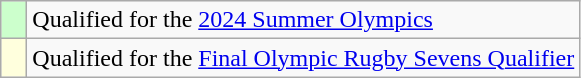<table class="wikitable" style="text-align: left;">
<tr>
<td width=10px bgcolor=#ccffcc></td>
<td>Qualified for the <a href='#'>2024 Summer Olympics</a></td>
</tr>
<tr>
<td width=10px bgcolor=#ffffdd></td>
<td>Qualified for the <a href='#'>Final Olympic Rugby Sevens Qualifier</a></td>
</tr>
</table>
